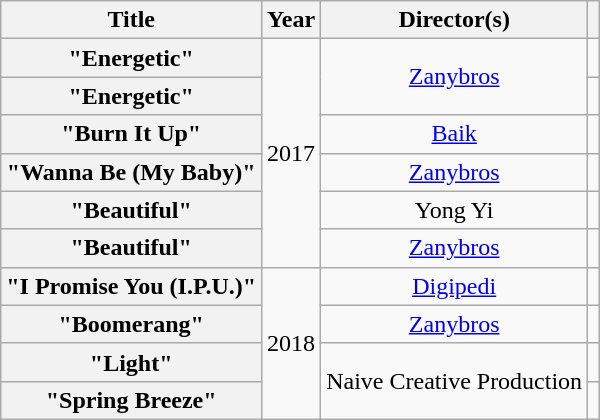<table class="wikitable plainrowheaders" style="text-align:center;">
<tr>
<th scope="col">Title</th>
<th scope="col">Year</th>
<th scope="col">Director(s)</th>
<th scope="col"></th>
</tr>
<tr>
<th scope="row">"Energetic"</th>
<td rowspan="6">2017</td>
<td rowspan="2"><a href='#'>Zanybros</a></td>
<td></td>
</tr>
<tr>
<th scope="row">"Energetic" </th>
<td></td>
</tr>
<tr>
<th scope="row">"Burn It Up" </th>
<td><a href='#'>Baik</a></td>
<td></td>
</tr>
<tr>
<th scope="row">"Wanna Be (My Baby)" </th>
<td><a href='#'>Zanybros</a></td>
<td></td>
</tr>
<tr>
<th scope="row">"Beautiful" </th>
<td>Yong Yi</td>
<td></td>
</tr>
<tr>
<th scope="row">"Beautiful" </th>
<td><a href='#'>Zanybros</a></td>
<td></td>
</tr>
<tr>
<th scope="row">"I Promise You (I.P.U.)"</th>
<td rowspan="4">2018</td>
<td><a href='#'>Digipedi</a></td>
<td></td>
</tr>
<tr>
<th scope="row">"Boomerang"</th>
<td><a href='#'>Zanybros</a></td>
<td></td>
</tr>
<tr>
<th scope="row">"Light"</th>
<td rowspan="2">Naive Creative Production</td>
<td></td>
</tr>
<tr>
<th scope="row">"Spring Breeze"</th>
<td></td>
</tr>
</table>
